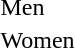<table>
<tr>
<td>Men<br></td>
<td></td>
<td></td>
<td></td>
</tr>
<tr>
<td>Women<br></td>
<td></td>
<td></td>
<td></td>
</tr>
</table>
